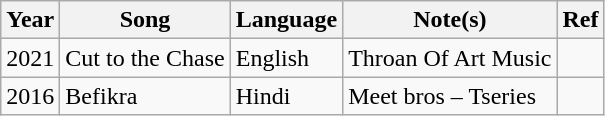<table class="wikitable">
<tr>
<th>Year</th>
<th>Song</th>
<th>Language</th>
<th>Note(s)</th>
<th>Ref</th>
</tr>
<tr>
<td>2021</td>
<td>Cut to the Chase</td>
<td>English</td>
<td>Throan Of Art Music</td>
<td></td>
</tr>
<tr>
<td>2016</td>
<td>Befikra</td>
<td>Hindi</td>
<td>Meet bros – Tseries</td>
<td></td>
</tr>
</table>
